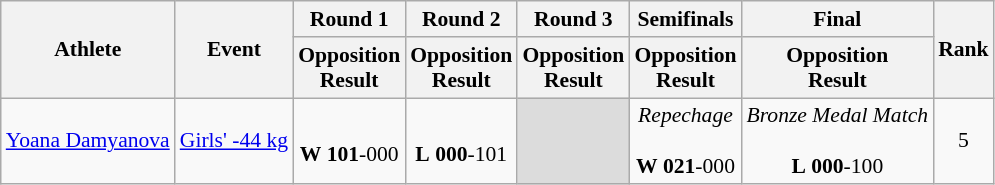<table class="wikitable" border="1" style="font-size:90%">
<tr>
<th rowspan=2>Athlete</th>
<th rowspan=2>Event</th>
<th>Round 1</th>
<th>Round 2</th>
<th>Round 3</th>
<th>Semifinals</th>
<th>Final</th>
<th rowspan=2>Rank</th>
</tr>
<tr>
<th>Opposition<br>Result</th>
<th>Opposition<br>Result</th>
<th>Opposition<br>Result</th>
<th>Opposition<br>Result</th>
<th>Opposition<br>Result</th>
</tr>
<tr>
<td><a href='#'>Yoana Damyanova</a></td>
<td><a href='#'>Girls' -44 kg</a></td>
<td align=center> <br> <strong>W</strong> <strong>101</strong>-000</td>
<td align=center> <br> <strong>L</strong> <strong>000</strong>-101</td>
<td bgcolor=#DCDCDC></td>
<td align=center><em>Repechage</em><br> <br> <strong>W</strong> <strong>021</strong>-000</td>
<td align=center><em>Bronze Medal Match</em><br> <br> <strong>L</strong> <strong>000</strong>-100</td>
<td align=center>5</td>
</tr>
</table>
